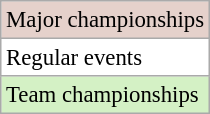<table class=wikitable style="font-size:95%">
<tr style="background:#e5d1cb;">
<td>Major championships</td>
</tr>
<tr style="background:#fff;">
<td>Regular events</td>
</tr>
<tr style="background:#D4F1C5;">
<td>Team championships</td>
</tr>
</table>
